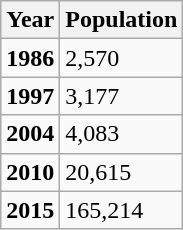<table class="wikitable">
<tr>
<th>Year</th>
<th>Population</th>
</tr>
<tr>
<td><strong>1986</strong></td>
<td>2,570</td>
</tr>
<tr>
<td><strong>1997</strong></td>
<td>3,177</td>
</tr>
<tr>
<td><strong>2004</strong></td>
<td>4,083</td>
</tr>
<tr>
<td><strong>2010</strong></td>
<td>20,615</td>
</tr>
<tr>
<td><strong>2015</strong></td>
<td>165,214</td>
</tr>
</table>
